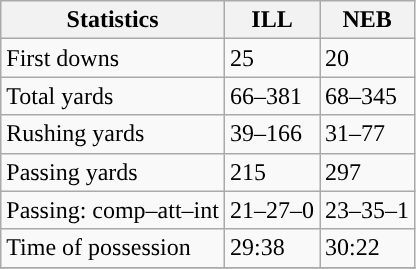<table class="wikitable" style="float: left;">
<tr>
<th>Statistics</th>
<th>ILL</th>
<th>NEB</th>
</tr>
<tr>
<td>First downs</td>
<td>25</td>
<td>20</td>
</tr>
<tr>
<td>Total yards</td>
<td>66–381</td>
<td>68–345</td>
</tr>
<tr>
<td>Rushing yards</td>
<td>39–166</td>
<td>31–77</td>
</tr>
<tr>
<td>Passing yards</td>
<td>215</td>
<td>297</td>
</tr>
<tr>
<td>Passing: comp–att–int</td>
<td>21–27–0</td>
<td>23–35–1</td>
</tr>
<tr>
<td>Time of possession</td>
<td>29:38</td>
<td>30:22</td>
</tr>
<tr>
</tr>
</table>
